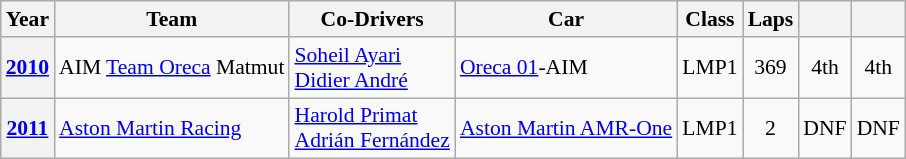<table class="wikitable" style="text-align:center; font-size:90%">
<tr>
<th>Year</th>
<th>Team</th>
<th>Co-Drivers</th>
<th>Car</th>
<th>Class</th>
<th>Laps</th>
<th></th>
<th></th>
</tr>
<tr>
<th><a href='#'>2010</a></th>
<td align="left"> AIM <a href='#'>Team Oreca</a> Matmut</td>
<td align="left"> <a href='#'>Soheil Ayari</a><br> <a href='#'>Didier André</a></td>
<td align="left"><a href='#'>Oreca 01</a>-AIM</td>
<td>LMP1</td>
<td>369</td>
<td>4th</td>
<td>4th</td>
</tr>
<tr>
<th><a href='#'>2011</a></th>
<td align="left"> <a href='#'>Aston Martin Racing</a></td>
<td align="left"> <a href='#'>Harold Primat</a><br> <a href='#'>Adrián Fernández</a></td>
<td align="left"><a href='#'>Aston Martin AMR-One</a></td>
<td>LMP1</td>
<td>2</td>
<td>DNF</td>
<td>DNF</td>
</tr>
</table>
